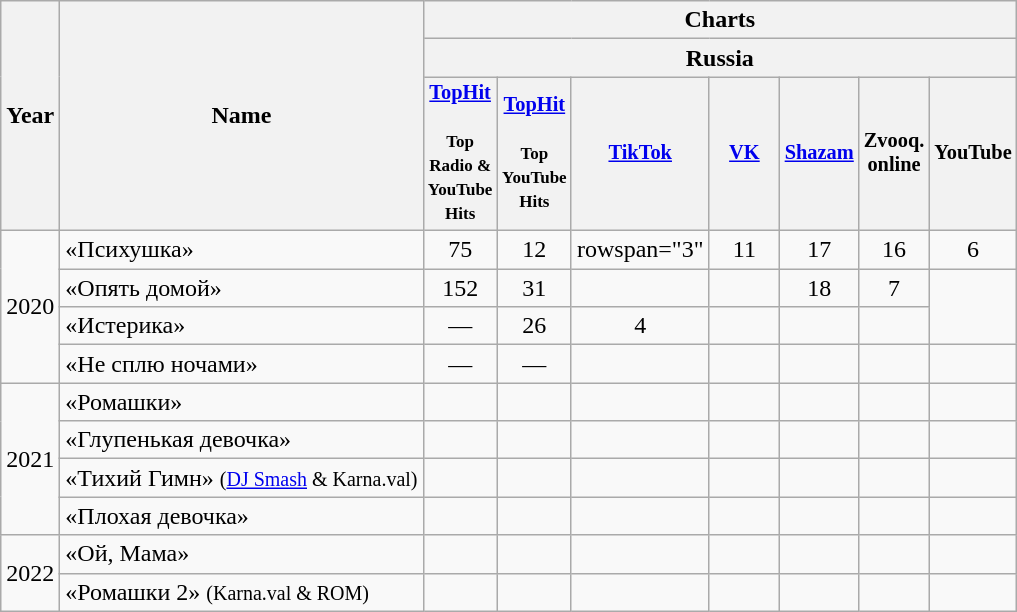<table class="wikitable">
<tr>
<th rowspan="3">Year</th>
<th rowspan="3">Name</th>
<th colspan="7">Charts</th>
</tr>
<tr>
<th colspan="7">Russia</th>
</tr>
<tr>
<th style="width:3em;font-size:85%;"><a href='#'>TopHit</a><br><br><small>Top Radio & YouTube Hits</small><br></th>
<th style="width:3em;font-size:85%;"><a href='#'>TopHit</a><br><br><small>Top YouTube Hits</small><br></th>
<th style="width:3em;font-size:85%;"><a href='#'>TikTok</a><br></th>
<th style="width:3em;font-size:85%;"><a href='#'>VK</a><br></th>
<th style="width:3em;font-size:85%;"><a href='#'>Shazam</a><br></th>
<th style="width:3em;font-size:85%;">Zvooq.<br>online<br></th>
<th style="width:3em;font-size:85%;">YouTube<br></th>
</tr>
<tr>
<td rowspan="4">2020</td>
<td>«Психушка»</td>
<td align="center">75</td>
<td align="center">12</td>
<td>rowspan="3" </td>
<td align="center">11</td>
<td align="center">17</td>
<td align="center">16</td>
<td align="center">6</td>
</tr>
<tr>
<td>«Опять домой»</td>
<td align="center">152</td>
<td align="center">31</td>
<td></td>
<td></td>
<td align="center">18</td>
<td align="center">7</td>
</tr>
<tr>
<td>«Истерика»</td>
<td align="center">—</td>
<td align="center">26</td>
<td align="center">4</td>
<td></td>
<td></td>
<td></td>
</tr>
<tr>
<td>«Не сплю ночами»</td>
<td align="center">—</td>
<td align="center">—</td>
<td></td>
<td></td>
<td></td>
<td></td>
<td></td>
</tr>
<tr>
<td rowspan="4">2021</td>
<td>«Ромашки»</td>
<td></td>
<td></td>
<td></td>
<td></td>
<td></td>
<td></td>
<td></td>
</tr>
<tr>
<td>«Глупенькая девочка»</td>
<td></td>
<td></td>
<td></td>
<td></td>
<td></td>
<td></td>
<td></td>
</tr>
<tr>
<td>«Тихий Гимн» <small>(<a href='#'>DJ Smash</a> & Karna.val)</small></td>
<td></td>
<td></td>
<td></td>
<td></td>
<td></td>
<td></td>
<td></td>
</tr>
<tr>
<td>«Плохая девочка»</td>
<td></td>
<td></td>
<td></td>
<td></td>
<td></td>
<td></td>
<td></td>
</tr>
<tr>
<td rowspan="2">2022</td>
<td>«Ой, Мама»</td>
<td></td>
<td></td>
<td></td>
<td></td>
<td></td>
<td></td>
<td></td>
</tr>
<tr>
<td>«Ромашки 2» <small>(Karna.val & ROM)</small></td>
<td></td>
<td></td>
<td></td>
<td></td>
<td></td>
<td></td>
<td></td>
</tr>
</table>
